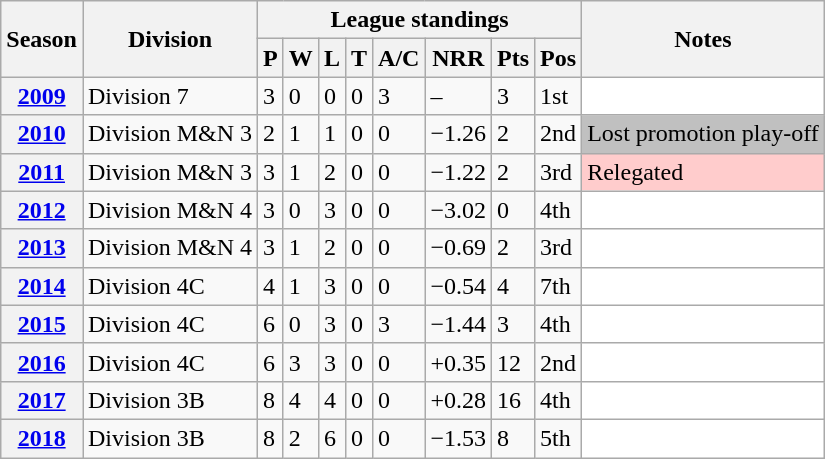<table class="wikitable sortable">
<tr>
<th scope="col" rowspan="2">Season</th>
<th scope="col" rowspan="2">Division</th>
<th scope="col" colspan="8">League standings</th>
<th scope="col" rowspan="2">Notes</th>
</tr>
<tr>
<th scope="col">P</th>
<th scope="col">W</th>
<th scope="col">L</th>
<th scope="col">T</th>
<th scope="col">A/C</th>
<th scope="col">NRR</th>
<th scope="col">Pts</th>
<th scope="col">Pos</th>
</tr>
<tr>
<th scope="row"><a href='#'>2009</a></th>
<td>Division 7</td>
<td>3</td>
<td>0</td>
<td>0</td>
<td>0</td>
<td>3</td>
<td>–</td>
<td>3</td>
<td>1st</td>
<td style="background: white;"></td>
</tr>
<tr>
<th scope="row"><a href='#'>2010</a></th>
<td>Division M&N 3</td>
<td>2</td>
<td>1</td>
<td>1</td>
<td>0</td>
<td>0</td>
<td>−1.26</td>
<td>2</td>
<td>2nd</td>
<td style="background: silver;">Lost promotion play-off</td>
</tr>
<tr>
<th scope="row"><a href='#'>2011</a></th>
<td>Division M&N 3</td>
<td>3</td>
<td>1</td>
<td>2</td>
<td>0</td>
<td>0</td>
<td>−1.22</td>
<td>2</td>
<td>3rd</td>
<td style="background: #ffcccc;">Relegated</td>
</tr>
<tr>
<th scope="row"><a href='#'>2012</a></th>
<td>Division M&N 4</td>
<td>3</td>
<td>0</td>
<td>3</td>
<td>0</td>
<td>0</td>
<td>−3.02</td>
<td>0</td>
<td>4th</td>
<td style="background: white;"></td>
</tr>
<tr>
<th scope="row"><a href='#'>2013</a></th>
<td>Division M&N 4</td>
<td>3</td>
<td>1</td>
<td>2</td>
<td>0</td>
<td>0</td>
<td>−0.69</td>
<td>2</td>
<td>3rd</td>
<td style="background: white;"></td>
</tr>
<tr>
<th scope="row"><a href='#'>2014</a></th>
<td>Division 4C</td>
<td>4</td>
<td>1</td>
<td>3</td>
<td>0</td>
<td>0</td>
<td>−0.54</td>
<td>4</td>
<td>7th</td>
<td style="background: white;"></td>
</tr>
<tr>
<th scope="row"><a href='#'>2015</a></th>
<td>Division 4C</td>
<td>6</td>
<td>0</td>
<td>3</td>
<td>0</td>
<td>3</td>
<td>−1.44</td>
<td>3</td>
<td>4th</td>
<td style="background: white;"></td>
</tr>
<tr>
<th scope="row"><a href='#'>2016</a></th>
<td>Division 4C</td>
<td>6</td>
<td>3</td>
<td>3</td>
<td>0</td>
<td>0</td>
<td>+0.35</td>
<td>12</td>
<td>2nd</td>
<td style="background: white;"></td>
</tr>
<tr>
<th scope="row"><a href='#'>2017</a></th>
<td>Division 3B</td>
<td>8</td>
<td>4</td>
<td>4</td>
<td>0</td>
<td>0</td>
<td>+0.28</td>
<td>16</td>
<td>4th</td>
<td style="background: white;"></td>
</tr>
<tr>
<th scope="row"><a href='#'>2018</a></th>
<td>Division 3B</td>
<td>8</td>
<td>2</td>
<td>6</td>
<td>0</td>
<td>0</td>
<td>−1.53</td>
<td>8</td>
<td>5th</td>
<td style="background: white;"></td>
</tr>
</table>
